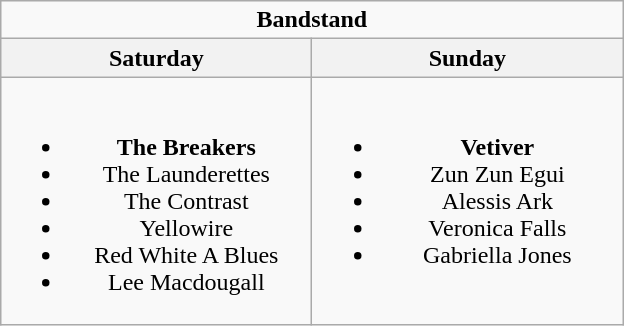<table class="wikitable">
<tr>
<td colspan="3" style="text-align:center;"><strong>Bandstand</strong></td>
</tr>
<tr>
<th>Saturday</th>
<th>Sunday</th>
</tr>
<tr>
<td style="text-align:center; vertical-align:top; width:200px;"><br><ul><li><strong>The Breakers</strong></li><li>The Launderettes</li><li>The Contrast</li><li>Yellowire</li><li>Red White A Blues</li><li>Lee Macdougall</li></ul></td>
<td style="text-align:center; vertical-align:top; width:200px;"><br><ul><li><strong>Vetiver</strong></li><li>Zun Zun Egui</li><li>Alessis Ark</li><li>Veronica Falls</li><li>Gabriella Jones</li></ul></td>
</tr>
</table>
